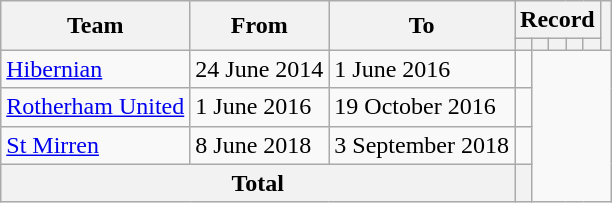<table class=wikitable style="text-align: center;">
<tr>
<th rowspan=2>Team</th>
<th rowspan=2>From</th>
<th rowspan=2>To</th>
<th colspan=5>Record</th>
<th rowspan=2></th>
</tr>
<tr>
<th></th>
<th></th>
<th></th>
<th></th>
<th></th>
</tr>
<tr>
<td align=left><a href='#'>Hibernian</a></td>
<td align=left>24 June 2014</td>
<td align=left>1 June 2016<br></td>
<td></td>
</tr>
<tr>
<td align=left><a href='#'>Rotherham United</a></td>
<td align=left>1 June 2016</td>
<td align=left>19 October 2016<br></td>
<td></td>
</tr>
<tr>
<td align=left><a href='#'>St Mirren</a></td>
<td align=left>8 June 2018</td>
<td align=left>3 September 2018<br></td>
<td></td>
</tr>
<tr>
<th colspan=3>Total<br></th>
<th></th>
</tr>
</table>
